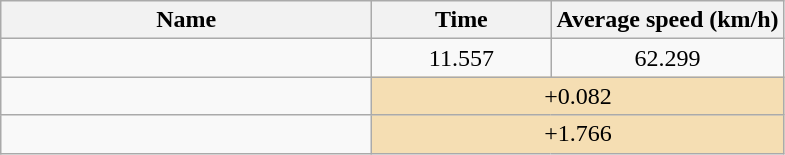<table class="wikitable" style="text-align:center;">
<tr>
<th style="width:15em">Name</th>
<th style="width:7em">Time</th>
<th>Average speed (km/h)</th>
</tr>
<tr>
<td align=left></td>
<td>11.557</td>
<td>62.299</td>
</tr>
<tr>
<td align=left></td>
<td bgcolor=wheat colspan=2>+0.082</td>
</tr>
<tr>
<td align=left></td>
<td bgcolor=wheat colspan=2>+1.766</td>
</tr>
</table>
